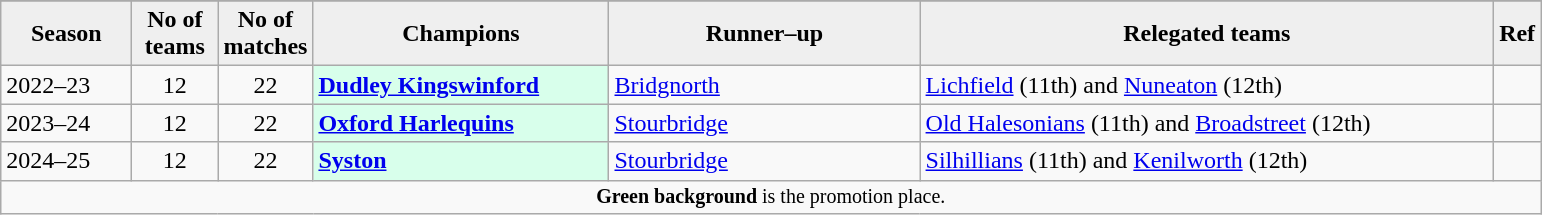<table class="wikitable">
<tr>
</tr>
<tr>
<th style="background:#efefef; width:80px;">Season</th>
<th style="background:#efefef; width:50px;">No of teams</th>
<th style="background:#efefef; width:50px;">No of matches</th>
<th style="background:#efefef; width:190px;">Champions</th>
<th style="background:#efefef; width:200px;">Runner–up</th>
<th style="background:#efefef; width:375px;">Relegated teams</th>
<th style="background:#efefef; width:20px;">Ref</th>
</tr>
<tr align=left>
<td>2022–23</td>
<td style="text-align: center;">12</td>
<td style="text-align: center;">22</td>
<td style="background:#d8ffeb;"><strong><a href='#'>Dudley Kingswinford</a></strong></td>
<td><a href='#'>Bridgnorth</a></td>
<td><a href='#'>Lichfield</a> (11th) and <a href='#'>Nuneaton</a> (12th)</td>
<td></td>
</tr>
<tr align=left>
<td>2023–24</td>
<td style="text-align: center;">12</td>
<td style="text-align: center;">22</td>
<td style="background:#d8ffeb;"><strong><a href='#'>Oxford Harlequins</a></strong></td>
<td><a href='#'>Stourbridge</a></td>
<td><a href='#'>Old Halesonians</a> (11th) and <a href='#'>Broadstreet</a> (12th)</td>
<td></td>
</tr>
<tr align=left>
<td>2024–25</td>
<td style="text-align: center;">12</td>
<td style="text-align: center;">22</td>
<td style="background:#d8ffeb;"><strong><a href='#'>Syston</a></strong></td>
<td><a href='#'>Stourbridge</a></td>
<td><a href='#'>Silhillians</a> (11th) and <a href='#'>Kenilworth</a> (12th)</td>
<td></td>
</tr>
<tr>
<td colspan="15"  style="border:0; font-size:smaller; text-align:center;"><span><strong>Green background</strong></span> is the promotion place.</td>
</tr>
</table>
